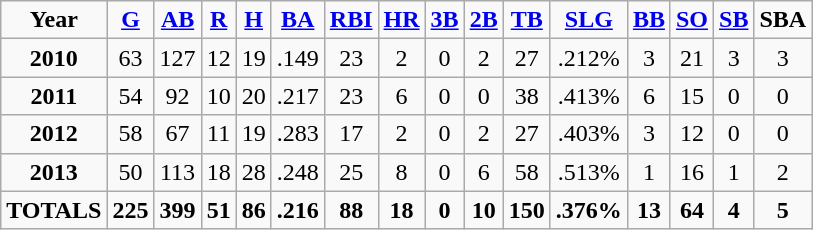<table class="wikitable">
<tr align=center>
<td><strong>Year</strong></td>
<td><strong><a href='#'>G</a></strong></td>
<td><strong><a href='#'>AB</a></strong></td>
<td><strong><a href='#'>R</a></strong></td>
<td><strong><a href='#'>H</a></strong></td>
<td><strong><a href='#'>BA</a></strong></td>
<td><strong><a href='#'>RBI</a></strong></td>
<td><strong><a href='#'>HR</a></strong></td>
<td><strong><a href='#'>3B</a></strong></td>
<td><strong><a href='#'>2B</a></strong></td>
<td><strong><a href='#'>TB</a></strong></td>
<td><strong><a href='#'>SLG</a></strong></td>
<td><strong><a href='#'>BB</a></strong></td>
<td><strong><a href='#'>SO</a></strong></td>
<td><strong><a href='#'>SB</a></strong></td>
<td><strong>SBA</strong></td>
</tr>
<tr align=center>
<td><strong>2010</strong></td>
<td>63</td>
<td>127</td>
<td>12</td>
<td>19</td>
<td>.149</td>
<td>23</td>
<td>2</td>
<td>0</td>
<td>2</td>
<td>27</td>
<td>.212%</td>
<td>3</td>
<td>21</td>
<td>3</td>
<td>3</td>
</tr>
<tr align=center>
<td><strong>2011</strong></td>
<td>54</td>
<td>92</td>
<td>10</td>
<td>20</td>
<td>.217</td>
<td>23</td>
<td>6</td>
<td>0</td>
<td>0</td>
<td>38</td>
<td>.413%</td>
<td>6</td>
<td>15</td>
<td>0</td>
<td>0</td>
</tr>
<tr align=center>
<td><strong>2012</strong></td>
<td>58</td>
<td>67</td>
<td>11</td>
<td>19</td>
<td>.283</td>
<td>17</td>
<td>2</td>
<td>0</td>
<td>2</td>
<td>27</td>
<td>.403%</td>
<td>3</td>
<td>12</td>
<td>0</td>
<td>0</td>
</tr>
<tr align=center>
<td><strong>2013</strong></td>
<td>50</td>
<td>113</td>
<td>18</td>
<td>28</td>
<td>.248</td>
<td>25</td>
<td>8</td>
<td>0</td>
<td>6</td>
<td>58</td>
<td>.513%</td>
<td>1</td>
<td>16</td>
<td>1</td>
<td>2</td>
</tr>
<tr align=center>
<td><strong>TOTALS</strong></td>
<td><strong>225</strong></td>
<td><strong>399</strong></td>
<td><strong>51</strong></td>
<td><strong>86</strong></td>
<td><strong>.216</strong></td>
<td><strong>88</strong></td>
<td><strong>18</strong></td>
<td><strong>0</strong></td>
<td><strong>10</strong></td>
<td><strong>150</strong></td>
<td><strong>.376%</strong></td>
<td><strong>13</strong></td>
<td><strong>64</strong></td>
<td><strong>4</strong></td>
<td><strong>5</strong></td>
</tr>
</table>
